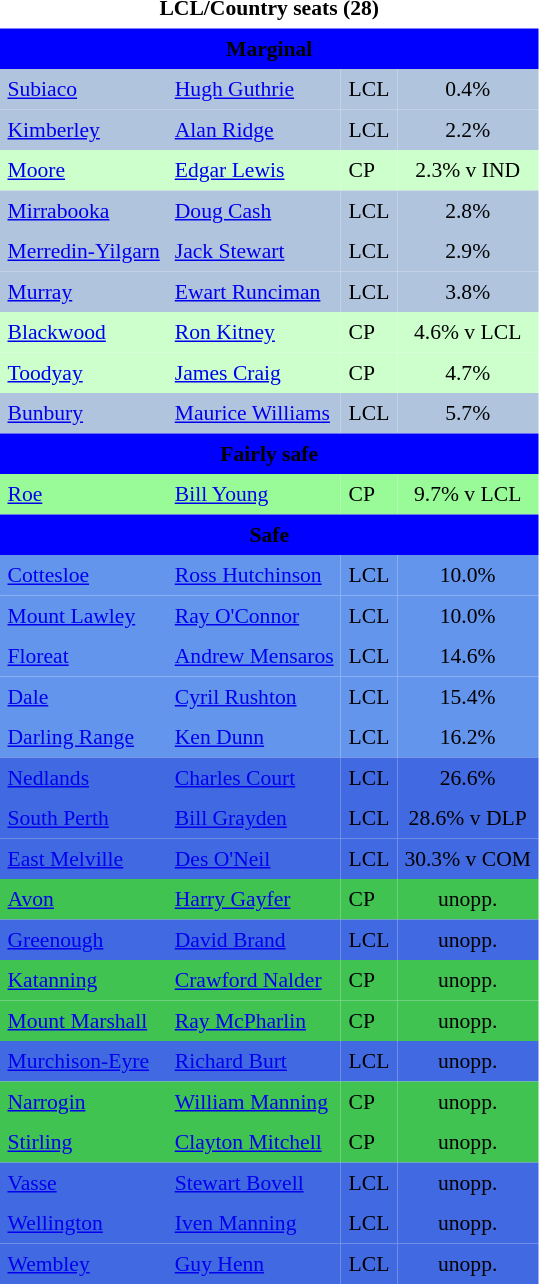<table class="toccolours" cellpadding="5" cellspacing="0" style="float:left; margin-right:.5em; margin-top:.4em; font-size:90%;">
<tr>
<td COLSPAN=4 align="center"><strong>LCL/Country seats (28)</strong></td>
</tr>
<tr>
<td COLSPAN=4 align="center" bgcolor="Blue"><span><strong>Marginal</strong></span></td>
</tr>
<tr>
<td align="left" bgcolor="B0C4DE"><a href='#'>Subiaco</a></td>
<td align="left" bgcolor="B0C4DE"><a href='#'>Hugh Guthrie</a></td>
<td align="left" bgcolor="B0C4DE">LCL</td>
<td align="center" bgcolor="B0C4DE">0.4%</td>
</tr>
<tr>
<td align="left" bgcolor="B0C4DE"><a href='#'>Kimberley</a></td>
<td align="left" bgcolor="B0C4DE"><a href='#'>Alan Ridge</a></td>
<td align="left" bgcolor="B0C4DE">LCL</td>
<td align="center" bgcolor="B0C4DE">2.2%</td>
</tr>
<tr>
<td align="left" bgcolor="CCFFCC"><a href='#'>Moore</a></td>
<td align="left" bgcolor="CCFFCC"><a href='#'>Edgar Lewis</a></td>
<td align="left" bgcolor="CCFFCC">CP</td>
<td align="center" bgcolor="CCFFCC">2.3% v IND</td>
</tr>
<tr>
<td align="left" bgcolor="B0C4DE"><a href='#'>Mirrabooka</a></td>
<td align="left" bgcolor="B0C4DE"><a href='#'>Doug Cash</a></td>
<td align="left" bgcolor="B0C4DE">LCL</td>
<td align="center" bgcolor="B0C4DE">2.8%</td>
</tr>
<tr>
<td align="left" bgcolor="B0C4DE"><a href='#'>Merredin-Yilgarn</a></td>
<td align="left" bgcolor="B0C4DE"><a href='#'>Jack Stewart</a></td>
<td align="left" bgcolor="B0C4DE">LCL</td>
<td align="center" bgcolor="B0C4DE">2.9%</td>
</tr>
<tr>
<td align="left" bgcolor="B0C4DE"><a href='#'>Murray</a></td>
<td align="left" bgcolor="B0C4DE"><a href='#'>Ewart Runciman</a></td>
<td align="left" bgcolor="B0C4DE">LCL</td>
<td align="center" bgcolor="B0C4DE">3.8%</td>
</tr>
<tr>
<td align="left" bgcolor="CCFFCC"><a href='#'>Blackwood</a></td>
<td align="left" bgcolor="CCFFCC"><a href='#'>Ron Kitney</a></td>
<td align="left" bgcolor="CCFFCC">CP</td>
<td align="center" bgcolor="CCFFCC">4.6% v LCL</td>
</tr>
<tr>
<td align="left" bgcolor="CCFFCC"><a href='#'>Toodyay</a></td>
<td align="left" bgcolor="CCFFCC"><a href='#'>James Craig</a></td>
<td align="left" bgcolor="CCFFCC">CP</td>
<td align="center" bgcolor="CCFFCC">4.7%</td>
</tr>
<tr>
<td align="left" bgcolor="B0C4DE"><a href='#'>Bunbury</a></td>
<td align="left" bgcolor="B0C4DE"><a href='#'>Maurice Williams</a></td>
<td align="left" bgcolor="B0C4DE">LCL</td>
<td align="center" bgcolor="B0C4DE">5.7%</td>
</tr>
<tr>
<td COLSPAN=4 align="center" bgcolor="Blue"><span><strong>Fairly safe</strong></span></td>
</tr>
<tr>
<td align="left" bgcolor="98FB98"><a href='#'>Roe</a></td>
<td align="left" bgcolor="98FB98"><a href='#'>Bill Young</a></td>
<td align="left" bgcolor="98FB98">CP</td>
<td align="center" bgcolor="98FB98">9.7% v LCL</td>
</tr>
<tr>
<td COLSPAN=4 align="center" bgcolor="Blue"><span><strong>Safe</strong></span></td>
</tr>
<tr>
<td align="left" bgcolor="6495ED"><a href='#'>Cottesloe</a></td>
<td align="left" bgcolor="6495ED"><a href='#'>Ross Hutchinson</a></td>
<td align="left" bgcolor="6495ED">LCL</td>
<td align="center" bgcolor="6495ED">10.0%</td>
</tr>
<tr>
<td align="left" bgcolor="6495ED"><a href='#'>Mount Lawley</a></td>
<td align="left" bgcolor="6495ED"><a href='#'>Ray O'Connor</a></td>
<td align="left" bgcolor="6495ED">LCL</td>
<td align="center" bgcolor="6495ED">10.0%</td>
</tr>
<tr>
<td align="left" bgcolor="6495ED"><a href='#'>Floreat</a></td>
<td align="left" bgcolor="6495ED"><a href='#'>Andrew Mensaros</a></td>
<td align="left" bgcolor="6495ED">LCL</td>
<td align="center" bgcolor="6495ED">14.6%</td>
</tr>
<tr>
<td align="left" bgcolor="6495ED"><a href='#'>Dale</a></td>
<td align="left" bgcolor="6495ED"><a href='#'>Cyril Rushton</a></td>
<td align="left" bgcolor="6495ED">LCL</td>
<td align="center" bgcolor="6495ED">15.4%</td>
</tr>
<tr>
<td align="left" bgcolor="6495ED"><a href='#'>Darling Range</a></td>
<td align="left" bgcolor="6495ED"><a href='#'>Ken Dunn</a></td>
<td align="left" bgcolor="6495ED">LCL</td>
<td align="center" bgcolor="6495ED">16.2%</td>
</tr>
<tr>
<td align="left" bgcolor="4169E1"><a href='#'>Nedlands</a></td>
<td align="left" bgcolor="4169E1"><a href='#'>Charles Court</a></td>
<td align="left" bgcolor="4169E1">LCL</td>
<td align="center" bgcolor="4169E1">26.6%</td>
</tr>
<tr>
<td align="left" bgcolor="4169E1"><a href='#'>South Perth</a></td>
<td align="left" bgcolor="4169E1"><a href='#'>Bill Grayden</a></td>
<td align="left" bgcolor="4169E1">LCL</td>
<td align="center" bgcolor="4169E1">28.6% v DLP</td>
</tr>
<tr>
<td align="left" bgcolor="4169E1"><a href='#'>East Melville</a></td>
<td align="left" bgcolor="4169E1"><a href='#'>Des O'Neil</a></td>
<td align="left" bgcolor="4169E1">LCL</td>
<td align="center" bgcolor="4169E1">30.3% v COM</td>
</tr>
<tr>
<td align="left" bgcolor="40C351"><a href='#'>Avon</a></td>
<td align="left" bgcolor="40C351"><a href='#'>Harry Gayfer</a></td>
<td align="left" bgcolor="40C351">CP</td>
<td align="center" bgcolor="40C351">unopp.</td>
</tr>
<tr>
<td align="left" bgcolor="4169E1"><a href='#'>Greenough</a></td>
<td align="left" bgcolor="4169E1"><a href='#'>David Brand</a></td>
<td align="left" bgcolor="4169E1">LCL</td>
<td align="center" bgcolor="4169E1">unopp.</td>
</tr>
<tr>
<td align="left" bgcolor="40C351"><a href='#'>Katanning</a></td>
<td align="left" bgcolor="40C351"><a href='#'>Crawford Nalder</a></td>
<td align="left" bgcolor="40C351">CP</td>
<td align="center" bgcolor="40C351">unopp.</td>
</tr>
<tr>
<td align="left" bgcolor="40C351"><a href='#'>Mount Marshall</a></td>
<td align="left" bgcolor="40C351"><a href='#'>Ray McPharlin</a></td>
<td align="left" bgcolor="40C351">CP</td>
<td align="center" bgcolor="40C351">unopp.</td>
</tr>
<tr>
<td align="left" bgcolor="4169E1"><a href='#'>Murchison-Eyre</a></td>
<td align="left" bgcolor="4169E1"><a href='#'>Richard Burt</a></td>
<td align="left" bgcolor="4169E1">LCL</td>
<td align="center" bgcolor="4169E1">unopp.</td>
</tr>
<tr>
<td align="left" bgcolor="40C351"><a href='#'>Narrogin</a></td>
<td align="left" bgcolor="40C351"><a href='#'>William Manning</a></td>
<td align="left" bgcolor="40C351">CP</td>
<td align="center" bgcolor="40C351">unopp.</td>
</tr>
<tr>
<td align="left" bgcolor="40C351"><a href='#'>Stirling</a></td>
<td align="left" bgcolor="40C351"><a href='#'>Clayton Mitchell</a></td>
<td align="left" bgcolor="40C351">CP</td>
<td align="center" bgcolor="40C351">unopp.</td>
</tr>
<tr>
<td align="left" bgcolor="4169E1"><a href='#'>Vasse</a></td>
<td align="left" bgcolor="4169E1"><a href='#'>Stewart Bovell</a></td>
<td align="left" bgcolor="4169E1">LCL</td>
<td align="center" bgcolor="4169E1">unopp.</td>
</tr>
<tr>
<td align="left" bgcolor="4169E1"><a href='#'>Wellington</a></td>
<td align="left" bgcolor="4169E1"><a href='#'>Iven Manning</a></td>
<td align="left" bgcolor="4169E1">LCL</td>
<td align="center" bgcolor="4169E1">unopp.</td>
</tr>
<tr>
<td align="left" bgcolor="4169E1"><a href='#'>Wembley</a></td>
<td align="left" bgcolor="4169E1"><a href='#'>Guy Henn</a></td>
<td align="left" bgcolor="4169E1">LCL</td>
<td align="center" bgcolor="4169E1">unopp.</td>
</tr>
<tr>
</tr>
</table>
